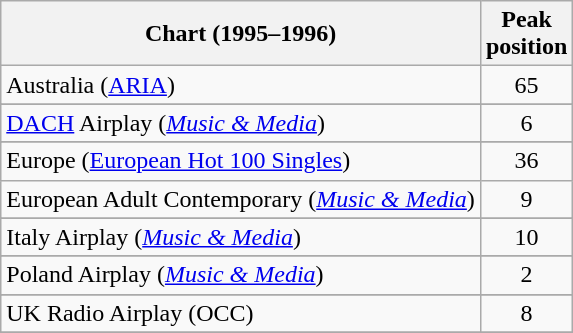<table class="wikitable sortable">
<tr>
<th>Chart (1995–1996)</th>
<th>Peak<br>position</th>
</tr>
<tr>
<td>Australia (<a href='#'>ARIA</a>)</td>
<td align="center">65</td>
</tr>
<tr>
</tr>
<tr>
</tr>
<tr>
</tr>
<tr>
<td><a href='#'>DACH</a> Airplay (<em><a href='#'>Music & Media</a></em>)</td>
<td align="center">6</td>
</tr>
<tr>
</tr>
<tr>
<td>Europe (<a href='#'>European Hot 100 Singles</a>)</td>
<td align="center">36</td>
</tr>
<tr>
<td>European Adult Contemporary (<em><a href='#'>Music & Media</a></em>)</td>
<td align="center">9</td>
</tr>
<tr>
</tr>
<tr>
<td>Italy Airplay (<em><a href='#'>Music & Media</a></em>)</td>
<td align="center">10</td>
</tr>
<tr>
</tr>
<tr>
<td>Poland Airplay (<em><a href='#'>Music & Media</a></em>)</td>
<td align="center">2</td>
</tr>
<tr>
</tr>
<tr>
</tr>
<tr>
<td>UK Radio Airplay (OCC)</td>
<td align="center">8</td>
</tr>
<tr>
</tr>
</table>
